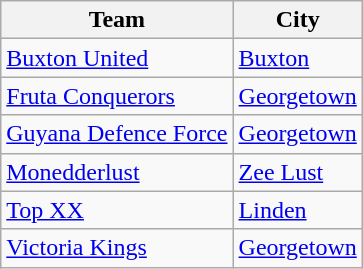<table class="wikitable">
<tr>
<th>Team</th>
<th>City</th>
</tr>
<tr>
<td><a href='#'>Buxton United</a></td>
<td><a href='#'>Buxton</a></td>
</tr>
<tr>
<td><a href='#'>Fruta Conquerors</a></td>
<td><a href='#'>Georgetown</a></td>
</tr>
<tr>
<td><a href='#'>Guyana Defence Force</a></td>
<td><a href='#'>Georgetown</a></td>
</tr>
<tr>
<td><a href='#'>Monedderlust</a></td>
<td><a href='#'>Zee Lust</a></td>
</tr>
<tr>
<td><a href='#'>Top XX</a></td>
<td><a href='#'>Linden</a></td>
</tr>
<tr>
<td><a href='#'>Victoria Kings</a></td>
<td><a href='#'>Georgetown</a></td>
</tr>
</table>
